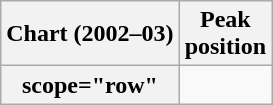<table class="wikitable plainrowheaders" style="text-align:center">
<tr>
<th scope="col">Chart (2002–03)</th>
<th scope="col">Peak<br>position</th>
</tr>
<tr>
<th>scope="row" </th>
</tr>
</table>
